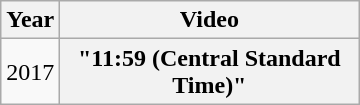<table class="wikitable plainrowheaders">
<tr>
<th>Year</th>
<th style="width:12em;">Video</th>
</tr>
<tr>
<td>2017</td>
<th scope="row">"11:59 (Central Standard Time)"</th>
</tr>
</table>
